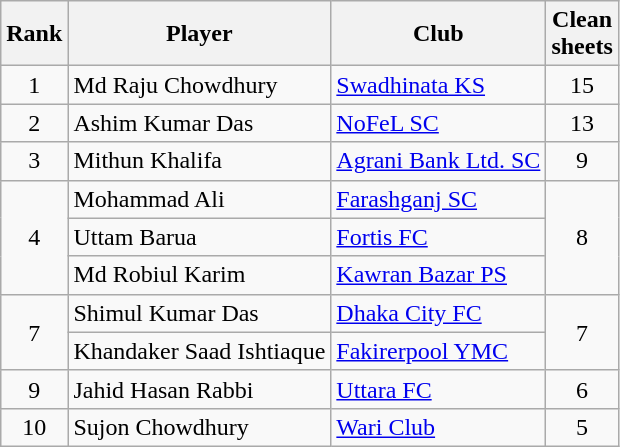<table class="wikitable" style="text-align:center">
<tr>
<th>Rank</th>
<th>Player</th>
<th>Club</th>
<th>Clean<br>sheets</th>
</tr>
<tr>
<td>1</td>
<td align="left">Md Raju Chowdhury</td>
<td align="left"><a href='#'>Swadhinata KS</a></td>
<td>15</td>
</tr>
<tr>
<td>2</td>
<td align="left">Ashim Kumar Das</td>
<td align="left"><a href='#'>NoFeL SC</a></td>
<td>13</td>
</tr>
<tr>
<td>3</td>
<td align="left">Mithun Khalifa</td>
<td align="left"><a href='#'>Agrani Bank Ltd. SC</a></td>
<td>9</td>
</tr>
<tr>
<td rowspan="3">4</td>
<td align="left">Mohammad Ali</td>
<td align="left"><a href='#'>Farashganj SC</a></td>
<td rowspan="3">8</td>
</tr>
<tr>
<td align="left">Uttam Barua</td>
<td align="left"><a href='#'>Fortis FC</a></td>
</tr>
<tr>
<td align="left">Md Robiul Karim</td>
<td align="left"><a href='#'>Kawran Bazar PS</a></td>
</tr>
<tr>
<td rowspan="2">7</td>
<td align="left">Shimul Kumar Das</td>
<td align="left"><a href='#'>Dhaka City FC</a></td>
<td rowspan="2">7</td>
</tr>
<tr>
<td align="left">Khandaker Saad Ishtiaque</td>
<td align="left"><a href='#'>Fakirerpool YMC</a></td>
</tr>
<tr>
<td>9</td>
<td align="left">Jahid Hasan Rabbi</td>
<td align="left"><a href='#'>Uttara FC</a></td>
<td>6</td>
</tr>
<tr>
<td>10</td>
<td align="left">Sujon Chowdhury</td>
<td align="left"><a href='#'>Wari Club</a></td>
<td>5</td>
</tr>
</table>
